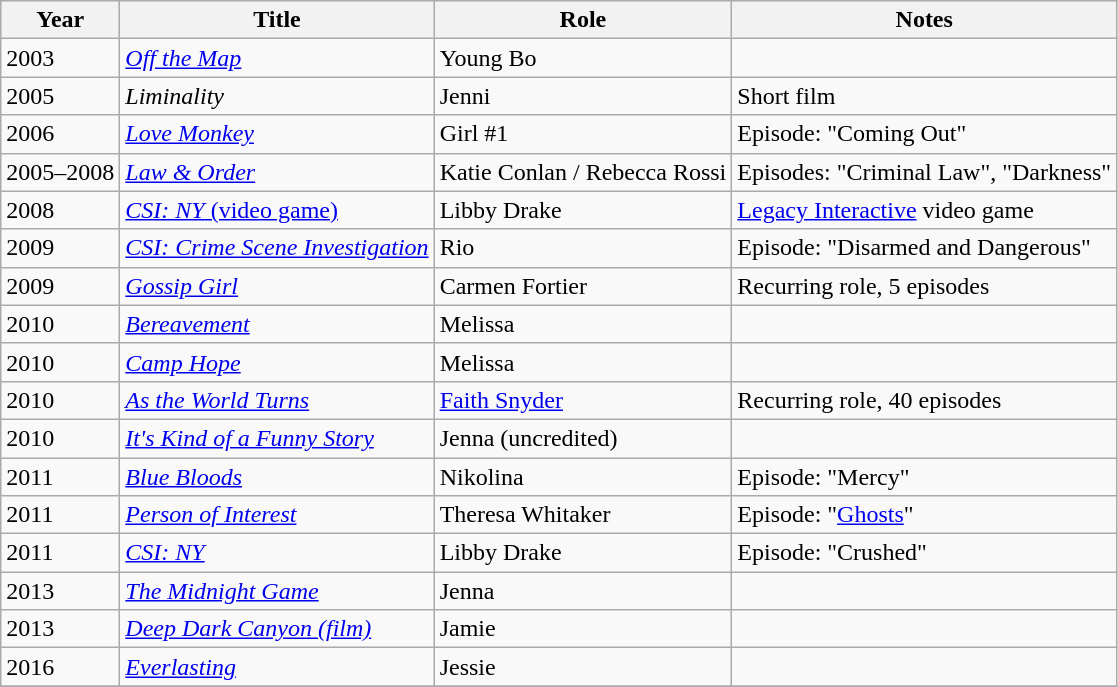<table class="wikitable sortable">
<tr>
<th>Year</th>
<th>Title</th>
<th>Role</th>
<th class="unsortable">Notes</th>
</tr>
<tr>
<td>2003</td>
<td><em><a href='#'>Off the Map</a></em></td>
<td>Young Bo</td>
<td></td>
</tr>
<tr>
<td>2005</td>
<td><em>Liminality</em></td>
<td>Jenni</td>
<td>Short film</td>
</tr>
<tr>
<td>2006</td>
<td><em><a href='#'>Love Monkey</a></em></td>
<td>Girl #1</td>
<td>Episode: "Coming Out"</td>
</tr>
<tr>
<td>2005–2008</td>
<td><em><a href='#'>Law & Order</a></em></td>
<td>Katie Conlan / Rebecca Rossi</td>
<td>Episodes: "Criminal Law", "Darkness"</td>
</tr>
<tr>
<td>2008</td>
<td><a href='#'><em>CSI: NY</em> (video game)</a></td>
<td>Libby Drake</td>
<td><a href='#'>Legacy Interactive</a> video game</td>
</tr>
<tr>
<td>2009</td>
<td><em><a href='#'>CSI: Crime Scene Investigation</a></em></td>
<td>Rio</td>
<td>Episode: "Disarmed and Dangerous"</td>
</tr>
<tr>
<td>2009</td>
<td><em><a href='#'>Gossip Girl</a></em></td>
<td>Carmen Fortier</td>
<td>Recurring role, 5 episodes</td>
</tr>
<tr>
<td>2010</td>
<td><em><a href='#'>Bereavement</a></em></td>
<td>Melissa</td>
<td></td>
</tr>
<tr>
<td>2010</td>
<td><em><a href='#'>Camp Hope</a></em></td>
<td>Melissa</td>
<td></td>
</tr>
<tr>
<td>2010</td>
<td><em><a href='#'>As the World Turns</a></em></td>
<td><a href='#'>Faith Snyder</a></td>
<td>Recurring role, 40 episodes</td>
</tr>
<tr>
<td>2010</td>
<td><em><a href='#'>It's Kind of a Funny Story</a></em></td>
<td>Jenna (uncredited)</td>
<td></td>
</tr>
<tr>
<td>2011</td>
<td><em><a href='#'>Blue Bloods</a></em></td>
<td>Nikolina</td>
<td>Episode: "Mercy"</td>
</tr>
<tr>
<td>2011</td>
<td><em><a href='#'>Person of Interest</a></em></td>
<td>Theresa Whitaker</td>
<td>Episode: "<a href='#'>Ghosts</a>"</td>
</tr>
<tr>
<td>2011</td>
<td><em><a href='#'>CSI: NY</a></em></td>
<td>Libby Drake</td>
<td>Episode: "Crushed"</td>
</tr>
<tr>
<td>2013</td>
<td><em><a href='#'>The Midnight Game</a></em></td>
<td>Jenna</td>
<td></td>
</tr>
<tr>
<td>2013</td>
<td><a href='#'><em>Deep Dark Canyon (film)</em></a></td>
<td>Jamie</td>
<td></td>
</tr>
<tr>
<td>2016</td>
<td><em><a href='#'>Everlasting</a></em></td>
<td>Jessie</td>
<td></td>
</tr>
<tr>
</tr>
</table>
